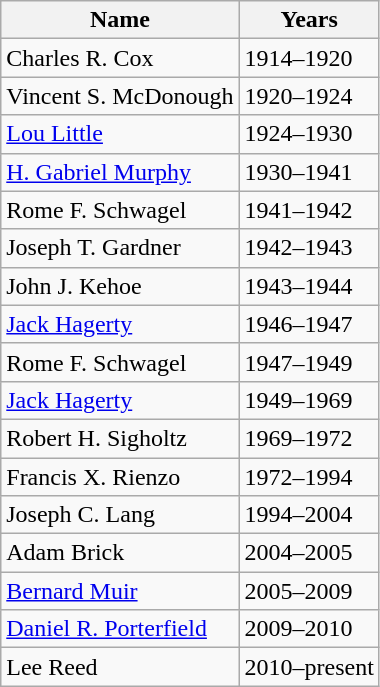<table class="wikitable">
<tr>
<th>Name</th>
<th>Years</th>
</tr>
<tr>
<td>Charles R. Cox</td>
<td>1914–1920</td>
</tr>
<tr>
<td>Vincent S. McDonough</td>
<td>1920–1924</td>
</tr>
<tr>
<td><a href='#'>Lou Little</a></td>
<td>1924–1930</td>
</tr>
<tr>
<td><a href='#'>H. Gabriel Murphy</a></td>
<td>1930–1941</td>
</tr>
<tr>
<td>Rome F. Schwagel</td>
<td>1941–1942</td>
</tr>
<tr>
<td>Joseph T. Gardner</td>
<td>1942–1943</td>
</tr>
<tr>
<td>John J. Kehoe</td>
<td>1943–1944</td>
</tr>
<tr>
<td><a href='#'>Jack Hagerty</a></td>
<td>1946–1947</td>
</tr>
<tr>
<td>Rome F. Schwagel</td>
<td>1947–1949</td>
</tr>
<tr>
<td><a href='#'>Jack Hagerty</a></td>
<td>1949–1969</td>
</tr>
<tr>
<td>Robert H. Sigholtz</td>
<td>1969–1972</td>
</tr>
<tr>
<td>Francis X. Rienzo</td>
<td>1972–1994</td>
</tr>
<tr>
<td>Joseph C. Lang</td>
<td>1994–2004</td>
</tr>
<tr>
<td>Adam Brick</td>
<td>2004–2005</td>
</tr>
<tr>
<td><a href='#'>Bernard Muir</a></td>
<td>2005–2009</td>
</tr>
<tr>
<td><a href='#'>Daniel R. Porterfield</a></td>
<td>2009–2010</td>
</tr>
<tr>
<td>Lee Reed</td>
<td>2010–present</td>
</tr>
</table>
